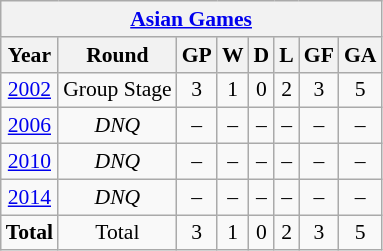<table class="wikitable" style="text-align: center; font-size: 90%;">
<tr>
<th colspan=8><a href='#'>Asian Games</a></th>
</tr>
<tr>
<th>Year</th>
<th>Round</th>
<th>GP</th>
<th>W</th>
<th>D</th>
<th>L</th>
<th>GF</th>
<th>GA</th>
</tr>
<tr>
<td> <a href='#'>2002</a></td>
<td>Group Stage</td>
<td>3</td>
<td>1</td>
<td>0</td>
<td>2</td>
<td>3</td>
<td>5</td>
</tr>
<tr>
<td> <a href='#'>2006</a></td>
<td><em>DNQ</em></td>
<td>–</td>
<td>–</td>
<td>–</td>
<td>–</td>
<td>–</td>
<td>–</td>
</tr>
<tr>
<td> <a href='#'>2010</a></td>
<td><em>DNQ</em></td>
<td>–</td>
<td>–</td>
<td>–</td>
<td>–</td>
<td>–</td>
<td>–</td>
</tr>
<tr>
<td> <a href='#'>2014</a></td>
<td><em>DNQ</em></td>
<td>–</td>
<td>–</td>
<td>–</td>
<td>–</td>
<td>–</td>
<td>–</td>
</tr>
<tr>
<td><strong>Total</strong></td>
<td>Total</td>
<td>3</td>
<td>1</td>
<td>0</td>
<td>2</td>
<td>3</td>
<td>5</td>
</tr>
</table>
